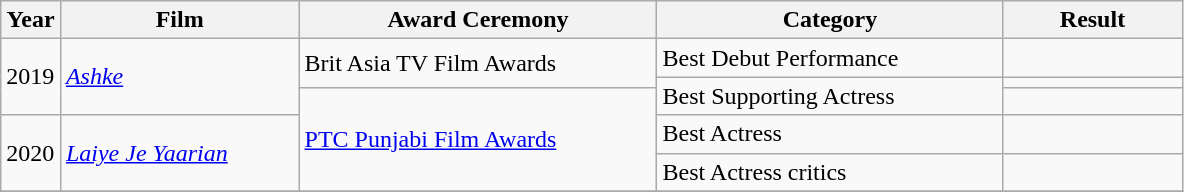<table class="wikitable plainrowheaders">
<tr>
<th width=5%>Year</th>
<th style="width:20%;">Film</th>
<th style="width:30%;">Award Ceremony</th>
<th style="width:29%;">Category</th>
<th style="width:15%;">Result</th>
</tr>
<tr>
<td rowspan="3">2019</td>
<td rowspan="3"><em><a href='#'>Ashke</a></em></td>
<td rowspan="2">Brit Asia TV Film Awards</td>
<td>Best Debut Performance</td>
<td></td>
</tr>
<tr>
<td rowspan="2">Best Supporting Actress</td>
<td></td>
</tr>
<tr>
<td rowspan="3"><a href='#'>PTC Punjabi Film Awards</a></td>
<td></td>
</tr>
<tr>
<td rowspan="2">2020</td>
<td rowspan="2"><em><a href='#'>Laiye Je Yaarian</a></em></td>
<td>Best Actress</td>
<td></td>
</tr>
<tr>
<td>Best Actress critics</td>
<td></td>
</tr>
<tr>
</tr>
</table>
